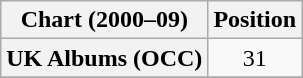<table class="wikitable plainrowheaders">
<tr>
<th scope="col">Chart (2000–09)</th>
<th scope="col">Position</th>
</tr>
<tr>
<th scope="row">UK Albums (OCC)</th>
<td align="center">31</td>
</tr>
<tr>
</tr>
</table>
